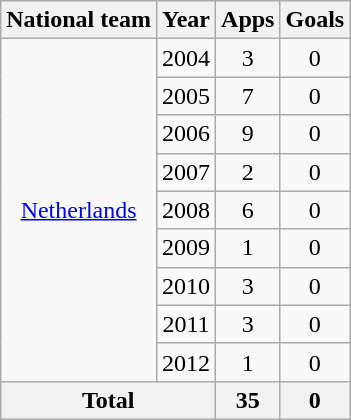<table class="wikitable" style="text-align:center">
<tr>
<th>National team</th>
<th>Year</th>
<th>Apps</th>
<th>Goals</th>
</tr>
<tr>
<td rowspan="9"><a href='#'>Netherlands</a></td>
<td>2004</td>
<td>3</td>
<td>0</td>
</tr>
<tr>
<td>2005</td>
<td>7</td>
<td>0</td>
</tr>
<tr>
<td>2006</td>
<td>9</td>
<td>0</td>
</tr>
<tr>
<td>2007</td>
<td>2</td>
<td>0</td>
</tr>
<tr>
<td>2008</td>
<td>6</td>
<td>0</td>
</tr>
<tr>
<td>2009</td>
<td>1</td>
<td>0</td>
</tr>
<tr>
<td>2010</td>
<td>3</td>
<td>0</td>
</tr>
<tr>
<td>2011</td>
<td>3</td>
<td>0</td>
</tr>
<tr>
<td>2012</td>
<td>1</td>
<td>0</td>
</tr>
<tr>
<th colspan="2">Total</th>
<th>35</th>
<th>0</th>
</tr>
</table>
